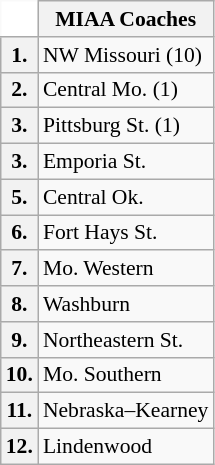<table class="wikitable" style="white-space:nowrap; font-size:90%;">
<tr>
<td ! style="background:white; border-top-style:hidden; border-left-style:hidden;"></td>
<th>MIAA Coaches</th>
</tr>
<tr>
<th>1.</th>
<td>NW Missouri (10)</td>
</tr>
<tr>
<th>2.</th>
<td>Central Mo. (1)</td>
</tr>
<tr>
<th>3.</th>
<td>Pittsburg St. (1)</td>
</tr>
<tr>
<th>3.</th>
<td>Emporia St.</td>
</tr>
<tr>
<th>5.</th>
<td>Central Ok.</td>
</tr>
<tr>
<th>6.</th>
<td>Fort Hays St.</td>
</tr>
<tr>
<th>7.</th>
<td>Mo. Western</td>
</tr>
<tr>
<th>8.</th>
<td>Washburn</td>
</tr>
<tr>
<th>9.</th>
<td>Northeastern St.</td>
</tr>
<tr>
<th>10.</th>
<td>Mo. Southern</td>
</tr>
<tr>
<th>11.</th>
<td>Nebraska–Kearney</td>
</tr>
<tr>
<th>12.</th>
<td>Lindenwood</td>
</tr>
</table>
